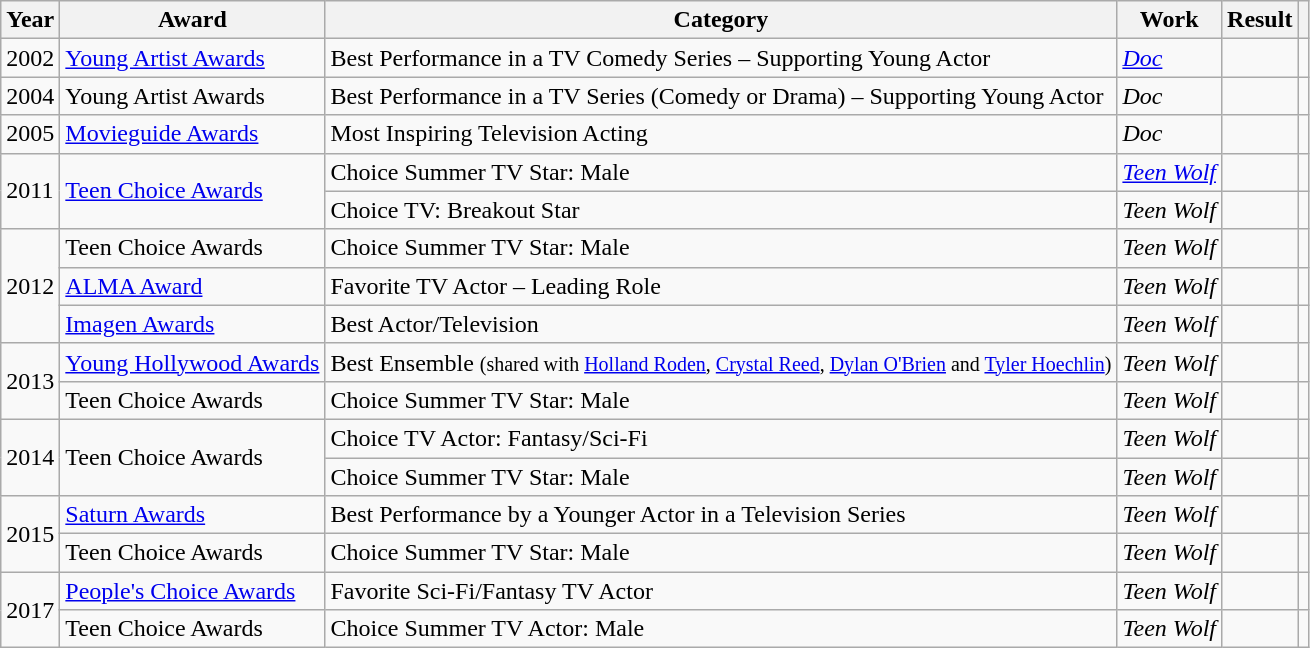<table class="wikitable">
<tr>
<th>Year</th>
<th>Award</th>
<th>Category</th>
<th>Work</th>
<th>Result</th>
<th></th>
</tr>
<tr>
<td>2002</td>
<td><a href='#'>Young Artist Awards</a></td>
<td>Best Performance in a TV Comedy Series – Supporting Young Actor</td>
<td><em><a href='#'>Doc</a></em></td>
<td></td>
<td></td>
</tr>
<tr>
<td>2004</td>
<td>Young Artist Awards</td>
<td>Best Performance in a TV Series (Comedy or Drama) – Supporting Young Actor</td>
<td><em>Doc</em></td>
<td></td>
<td></td>
</tr>
<tr>
<td>2005</td>
<td><a href='#'>Movieguide Awards</a></td>
<td>Most Inspiring Television Acting</td>
<td><em>Doc</em></td>
<td></td>
<td></td>
</tr>
<tr>
<td rowspan=2>2011</td>
<td rowspan=2><a href='#'>Teen Choice Awards</a></td>
<td>Choice Summer TV Star: Male</td>
<td><em><a href='#'>Teen Wolf</a></em></td>
<td></td>
<td></td>
</tr>
<tr>
<td>Choice TV: Breakout Star</td>
<td><em>Teen Wolf</em></td>
<td></td>
<td></td>
</tr>
<tr>
<td rowspan=3>2012</td>
<td rowspan=1>Teen Choice Awards</td>
<td>Choice Summer TV Star: Male</td>
<td><em>Teen Wolf</em></td>
<td></td>
<td></td>
</tr>
<tr>
<td><a href='#'>ALMA Award</a></td>
<td>Favorite TV Actor – Leading Role</td>
<td><em>Teen Wolf</em></td>
<td></td>
<td></td>
</tr>
<tr>
<td><a href='#'>Imagen Awards</a></td>
<td>Best Actor/Television</td>
<td><em>Teen Wolf</em></td>
<td></td>
<td></td>
</tr>
<tr>
<td rowspan=2>2013</td>
<td><a href='#'>Young Hollywood Awards</a></td>
<td>Best Ensemble <small>(shared with <a href='#'>Holland Roden</a>, <a href='#'>Crystal Reed</a>, <a href='#'>Dylan O'Brien</a> and <a href='#'>Tyler Hoechlin</a>)</small></td>
<td><em>Teen Wolf</em></td>
<td></td>
<td></td>
</tr>
<tr>
<td>Teen Choice Awards</td>
<td>Choice Summer TV Star: Male</td>
<td><em>Teen Wolf</em></td>
<td></td>
<td></td>
</tr>
<tr>
<td rowspan=2>2014</td>
<td rowspan=2>Teen Choice Awards</td>
<td>Choice TV Actor: Fantasy/Sci-Fi</td>
<td><em>Teen Wolf</em></td>
<td></td>
<td></td>
</tr>
<tr>
<td>Choice Summer TV Star: Male</td>
<td><em>Teen Wolf</em></td>
<td></td>
<td></td>
</tr>
<tr>
<td rowspan=2>2015</td>
<td><a href='#'>Saturn Awards</a></td>
<td>Best Performance by a Younger Actor in a Television Series</td>
<td><em>Teen Wolf</em></td>
<td></td>
<td></td>
</tr>
<tr>
<td>Teen Choice Awards</td>
<td>Choice Summer TV Star: Male</td>
<td><em>Teen Wolf</em></td>
<td></td>
<td></td>
</tr>
<tr>
<td rowspan=2>2017</td>
<td><a href='#'>People's Choice Awards</a></td>
<td>Favorite Sci-Fi/Fantasy TV Actor</td>
<td><em>Teen Wolf</em></td>
<td></td>
<td style="text-align:center;"></td>
</tr>
<tr>
<td>Teen Choice Awards</td>
<td>Choice Summer TV Actor: Male</td>
<td><em>Teen Wolf</em></td>
<td></td>
<td></td>
</tr>
</table>
